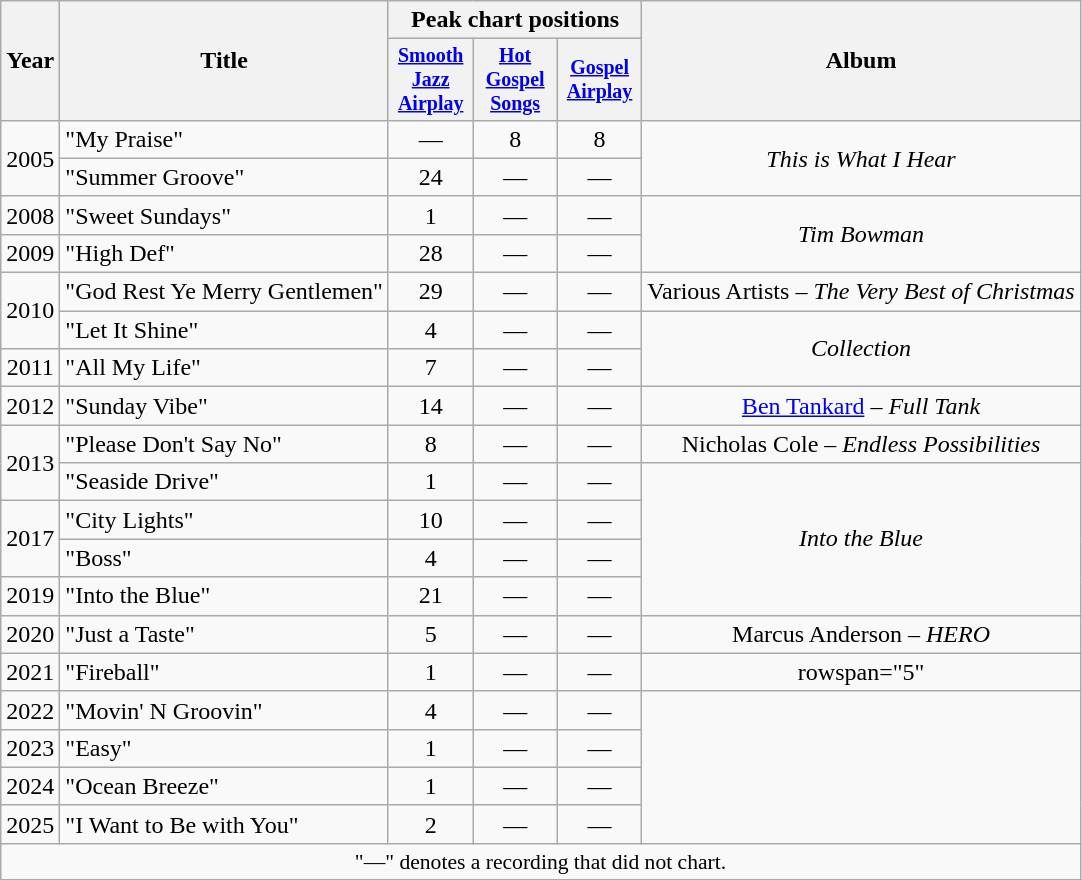<table class="wikitable" style="text-align:center";>
<tr>
<th rowspan="2">Year</th>
<th rowspan="2">Title</th>
<th colspan="3">Peak chart positions</th>
<th rowspan="2">Album</th>
</tr>
<tr style="font-size:smaller;">
<th style="width:50px;"><a href='#'>Smooth Jazz<br>Airplay</a><br></th>
<th style="width:50px;"><a href='#'>Hot Gospel<br>Songs</a><br></th>
<th style="width:50px;"><a href='#'>Gospel<br>Airplay</a><br></th>
</tr>
<tr>
<td rowspan="2">2005</td>
<td align="left">"My Praise"</td>
<td>—</td>
<td>8</td>
<td>8</td>
<td rowspan="2"><em>This is What I Hear </em></td>
</tr>
<tr>
<td align="left">"Summer Groove"</td>
<td>24</td>
<td>—</td>
<td>—</td>
</tr>
<tr>
<td>2008</td>
<td align="left">"Sweet Sundays"</td>
<td>1</td>
<td>—</td>
<td>—</td>
<td rowspan="2"><em>Tim Bowman</em></td>
</tr>
<tr>
<td>2009</td>
<td align="left">"High Def"</td>
<td>28</td>
<td>—</td>
<td>—</td>
</tr>
<tr>
<td rowspan="2">2010</td>
<td align="left">"God Rest Ye Merry Gentlemen"</td>
<td>29</td>
<td>—</td>
<td>—</td>
<td>Various Artists – <em>The Very Best of Christmas</em></td>
</tr>
<tr>
<td align="left">"Let It Shine"</td>
<td>4</td>
<td>—</td>
<td>—</td>
<td rowspan="2"><em>Collection</em></td>
</tr>
<tr>
<td>2011</td>
<td align="left">"All My Life"</td>
<td>7</td>
<td>—</td>
<td>—</td>
</tr>
<tr>
<td>2012</td>
<td align="left">"Sunday Vibe" <br> </td>
<td>14</td>
<td>—</td>
<td>—</td>
<td><a href='#'>Ben Tankard</a> – <em>Full Tank</em></td>
</tr>
<tr>
<td rowspan="2">2013</td>
<td align="left">"Please Don't Say No" <br> </td>
<td>8</td>
<td>—</td>
<td>—</td>
<td>Nicholas Cole – <em>Endless Possibilities</em></td>
</tr>
<tr>
<td align="left">"Seaside Drive"</td>
<td>1</td>
<td>—</td>
<td>—</td>
<td rowspan="4"><em>Into the Blue</em></td>
</tr>
<tr>
<td rowspan="2">2017</td>
<td align="left">"City Lights"</td>
<td>10</td>
<td>—</td>
<td>—</td>
</tr>
<tr>
<td align="left">"Boss"</td>
<td>4</td>
<td>—</td>
<td>—</td>
</tr>
<tr>
<td>2019</td>
<td align="left">"Into the Blue"</td>
<td>21</td>
<td>—</td>
<td>—</td>
</tr>
<tr>
<td>2020</td>
<td align="left">"Just a Taste" <br> </td>
<td>5</td>
<td>—</td>
<td>—</td>
<td>Marcus Anderson – <em>HERO</em></td>
</tr>
<tr>
<td>2021</td>
<td align="left">"Fireball"</td>
<td>1</td>
<td>—</td>
<td>—</td>
<td>rowspan="5" </td>
</tr>
<tr>
<td>2022</td>
<td align="left">"Movin' N Groovin" <br> </td>
<td>4</td>
<td>—</td>
<td>—</td>
</tr>
<tr>
<td>2023</td>
<td align="left">"Easy"</td>
<td>1</td>
<td>—</td>
<td>—</td>
</tr>
<tr>
<td>2024</td>
<td align="left">"Ocean Breeze"</td>
<td>1</td>
<td>—</td>
<td>—</td>
</tr>
<tr>
<td>2025</td>
<td align="left">"I Want to Be with You"</td>
<td>2</td>
<td>—</td>
<td>—</td>
</tr>
<tr>
<td colspan="6" style="font-size:90%">"—" denotes a recording that did not chart.</td>
</tr>
<tr>
</tr>
</table>
